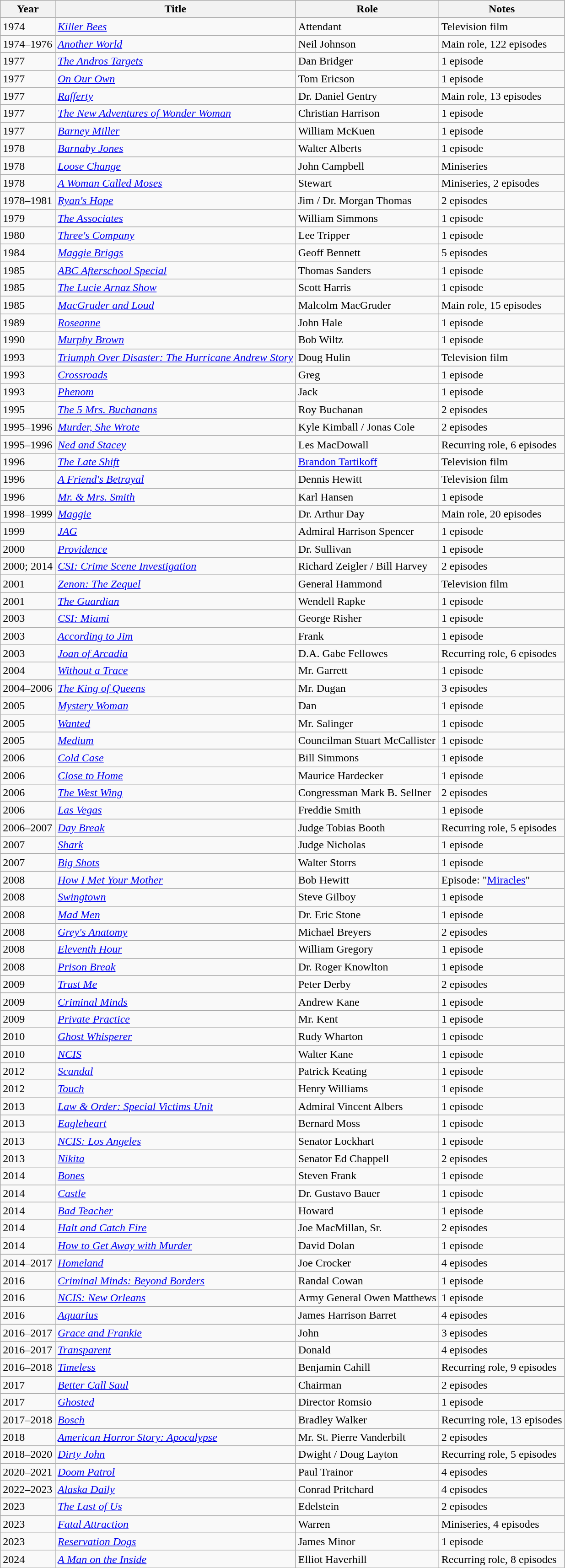<table class="wikitable sortable">
<tr>
<th>Year</th>
<th>Title</th>
<th>Role</th>
<th class="unsortable">Notes</th>
</tr>
<tr>
<td>1974</td>
<td><em><a href='#'>Killer Bees</a></em></td>
<td>Attendant</td>
<td>Television film</td>
</tr>
<tr>
<td>1974–1976</td>
<td><em><a href='#'>Another World</a></em></td>
<td>Neil Johnson</td>
<td>Main role, 122 episodes</td>
</tr>
<tr>
<td>1977</td>
<td><em><a href='#'>The Andros Targets</a></em></td>
<td>Dan Bridger</td>
<td>1 episode</td>
</tr>
<tr>
<td>1977</td>
<td><em><a href='#'>On Our Own</a></em></td>
<td>Tom Ericson</td>
<td>1 episode</td>
</tr>
<tr>
<td>1977</td>
<td><em><a href='#'>Rafferty</a></em></td>
<td>Dr. Daniel Gentry</td>
<td>Main role, 13 episodes</td>
</tr>
<tr>
<td>1977</td>
<td><em><a href='#'>The New Adventures of Wonder Woman</a></em></td>
<td>Christian Harrison</td>
<td>1 episode</td>
</tr>
<tr>
<td>1977</td>
<td><em><a href='#'>Barney Miller</a></em></td>
<td>William McKuen</td>
<td>1 episode</td>
</tr>
<tr>
<td>1978</td>
<td><em><a href='#'>Barnaby Jones</a></em></td>
<td>Walter Alberts</td>
<td>1 episode</td>
</tr>
<tr>
<td>1978</td>
<td><em><a href='#'>Loose Change</a></em></td>
<td>John Campbell</td>
<td>Miniseries</td>
</tr>
<tr>
<td>1978</td>
<td><em><a href='#'>A Woman Called Moses</a></em></td>
<td>Stewart</td>
<td>Miniseries, 2 episodes</td>
</tr>
<tr>
<td>1978–1981</td>
<td><em><a href='#'>Ryan's Hope</a></em></td>
<td>Jim / Dr. Morgan Thomas</td>
<td>2 episodes</td>
</tr>
<tr>
<td>1979</td>
<td><em><a href='#'>The Associates</a></em></td>
<td>William Simmons</td>
<td>1 episode</td>
</tr>
<tr>
<td>1980</td>
<td><em><a href='#'>Three's Company</a></em></td>
<td>Lee Tripper</td>
<td>1 episode</td>
</tr>
<tr>
<td>1984</td>
<td><em><a href='#'>Maggie Briggs</a></em></td>
<td>Geoff Bennett</td>
<td>5 episodes</td>
</tr>
<tr>
<td>1985</td>
<td><em><a href='#'>ABC Afterschool Special</a></em></td>
<td>Thomas Sanders</td>
<td>1 episode</td>
</tr>
<tr>
<td>1985</td>
<td><em><a href='#'>The Lucie Arnaz Show</a></em></td>
<td>Scott Harris</td>
<td>1 episode</td>
</tr>
<tr>
<td>1985</td>
<td><em><a href='#'>MacGruder and Loud</a></em></td>
<td>Malcolm MacGruder</td>
<td>Main role, 15 episodes</td>
</tr>
<tr>
<td>1989</td>
<td><em><a href='#'>Roseanne</a></em></td>
<td>John Hale</td>
<td>1 episode</td>
</tr>
<tr>
<td>1990</td>
<td><em><a href='#'>Murphy Brown</a></em></td>
<td>Bob Wiltz</td>
<td>1 episode</td>
</tr>
<tr>
<td>1993</td>
<td><em><a href='#'>Triumph Over Disaster: The Hurricane Andrew Story</a></em></td>
<td>Doug Hulin</td>
<td>Television film</td>
</tr>
<tr>
<td>1993</td>
<td><em><a href='#'>Crossroads</a></em></td>
<td>Greg</td>
<td>1 episode</td>
</tr>
<tr>
<td>1993</td>
<td><em><a href='#'>Phenom</a></em></td>
<td>Jack</td>
<td>1 episode</td>
</tr>
<tr>
<td>1995</td>
<td><em><a href='#'>The 5 Mrs. Buchanans</a></em></td>
<td>Roy Buchanan</td>
<td>2 episodes</td>
</tr>
<tr>
<td>1995–1996</td>
<td><em><a href='#'>Murder, She Wrote</a></em></td>
<td>Kyle Kimball / Jonas Cole</td>
<td>2 episodes</td>
</tr>
<tr>
<td>1995–1996</td>
<td><em><a href='#'>Ned and Stacey</a></em></td>
<td>Les MacDowall</td>
<td>Recurring role, 6 episodes</td>
</tr>
<tr>
<td>1996</td>
<td><em><a href='#'>The Late Shift</a></em></td>
<td><a href='#'>Brandon Tartikoff</a></td>
<td>Television film</td>
</tr>
<tr>
<td>1996</td>
<td><em><a href='#'>A Friend's Betrayal</a></em></td>
<td>Dennis Hewitt</td>
<td>Television film</td>
</tr>
<tr>
<td>1996</td>
<td><em><a href='#'>Mr. & Mrs. Smith</a></em></td>
<td>Karl Hansen</td>
<td>1 episode</td>
</tr>
<tr>
<td>1998–1999</td>
<td><em><a href='#'>Maggie</a></em></td>
<td>Dr. Arthur Day</td>
<td>Main role, 20 episodes</td>
</tr>
<tr>
<td>1999</td>
<td><em><a href='#'>JAG</a></em></td>
<td>Admiral Harrison Spencer</td>
<td>1 episode</td>
</tr>
<tr>
<td>2000</td>
<td><em><a href='#'>Providence</a></em></td>
<td>Dr. Sullivan</td>
<td>1 episode</td>
</tr>
<tr>
<td>2000; 2014</td>
<td><em><a href='#'>CSI: Crime Scene Investigation</a></em></td>
<td>Richard Zeigler / Bill Harvey</td>
<td>2 episodes</td>
</tr>
<tr>
<td>2001</td>
<td><em><a href='#'>Zenon: The Zequel</a></em></td>
<td>General Hammond</td>
<td>Television film</td>
</tr>
<tr>
<td>2001</td>
<td><em><a href='#'>The Guardian</a></em></td>
<td>Wendell Rapke</td>
<td>1 episode</td>
</tr>
<tr>
<td>2003</td>
<td><em><a href='#'>CSI: Miami</a></em></td>
<td>George Risher</td>
<td>1 episode</td>
</tr>
<tr>
<td>2003</td>
<td><em><a href='#'>According to Jim</a></em></td>
<td>Frank</td>
<td>1 episode</td>
</tr>
<tr>
<td>2003</td>
<td><em><a href='#'>Joan of Arcadia</a></em></td>
<td>D.A. Gabe Fellowes</td>
<td>Recurring role, 6 episodes</td>
</tr>
<tr>
<td>2004</td>
<td><em><a href='#'>Without a Trace</a></em></td>
<td>Mr. Garrett</td>
<td>1 episode</td>
</tr>
<tr>
<td>2004–2006</td>
<td><em><a href='#'>The King of Queens</a></em></td>
<td>Mr. Dugan</td>
<td>3 episodes</td>
</tr>
<tr>
<td>2005</td>
<td><em><a href='#'>Mystery Woman</a></em></td>
<td>Dan</td>
<td>1 episode</td>
</tr>
<tr>
<td>2005</td>
<td><em><a href='#'>Wanted</a></em></td>
<td>Mr. Salinger</td>
<td>1 episode</td>
</tr>
<tr>
<td>2005</td>
<td><em><a href='#'>Medium</a></em></td>
<td>Councilman Stuart McCallister</td>
<td>1 episode</td>
</tr>
<tr>
<td>2006</td>
<td><em><a href='#'>Cold Case</a></em></td>
<td>Bill Simmons</td>
<td>1 episode</td>
</tr>
<tr>
<td>2006</td>
<td><em><a href='#'>Close to Home</a></em></td>
<td>Maurice Hardecker</td>
<td>1 episode</td>
</tr>
<tr>
<td>2006</td>
<td><em><a href='#'>The West Wing</a></em></td>
<td>Congressman Mark B. Sellner</td>
<td>2 episodes</td>
</tr>
<tr>
<td>2006</td>
<td><em><a href='#'>Las Vegas</a></em></td>
<td>Freddie Smith</td>
<td>1 episode</td>
</tr>
<tr>
<td>2006–2007</td>
<td><em><a href='#'>Day Break</a></em></td>
<td>Judge Tobias Booth</td>
<td>Recurring role, 5 episodes</td>
</tr>
<tr>
<td>2007</td>
<td><em><a href='#'>Shark</a></em></td>
<td>Judge Nicholas</td>
<td>1 episode</td>
</tr>
<tr>
<td>2007</td>
<td><em><a href='#'>Big Shots</a></em></td>
<td>Walter Storrs</td>
<td>1 episode</td>
</tr>
<tr>
<td>2008</td>
<td><em><a href='#'>How I Met Your Mother</a></em></td>
<td>Bob Hewitt</td>
<td>Episode: "<a href='#'>Miracles</a>"</td>
</tr>
<tr>
<td>2008</td>
<td><em><a href='#'>Swingtown</a></em></td>
<td>Steve Gilboy</td>
<td>1 episode</td>
</tr>
<tr>
<td>2008</td>
<td><em><a href='#'>Mad Men</a></em></td>
<td>Dr. Eric Stone</td>
<td>1 episode</td>
</tr>
<tr>
<td>2008</td>
<td><em><a href='#'>Grey's Anatomy</a></em></td>
<td>Michael Breyers</td>
<td>2 episodes</td>
</tr>
<tr>
<td>2008</td>
<td><em><a href='#'>Eleventh Hour</a></em></td>
<td>William Gregory</td>
<td>1 episode</td>
</tr>
<tr>
<td>2008</td>
<td><em><a href='#'>Prison Break</a></em></td>
<td>Dr. Roger Knowlton</td>
<td>1 episode</td>
</tr>
<tr>
<td>2009</td>
<td><em><a href='#'>Trust Me</a></em></td>
<td>Peter Derby</td>
<td>2 episodes</td>
</tr>
<tr>
<td>2009</td>
<td><em><a href='#'>Criminal Minds</a></em></td>
<td>Andrew Kane</td>
<td>1 episode</td>
</tr>
<tr>
<td>2009</td>
<td><em><a href='#'>Private Practice</a></em></td>
<td>Mr. Kent</td>
<td>1 episode</td>
</tr>
<tr>
<td>2010</td>
<td><em><a href='#'>Ghost Whisperer</a></em></td>
<td>Rudy Wharton</td>
<td>1 episode</td>
</tr>
<tr>
<td>2010</td>
<td><em><a href='#'>NCIS</a></em></td>
<td>Walter Kane</td>
<td>1 episode</td>
</tr>
<tr>
<td>2012</td>
<td><em><a href='#'>Scandal</a></em></td>
<td>Patrick Keating</td>
<td>1 episode</td>
</tr>
<tr>
<td>2012</td>
<td><em><a href='#'>Touch</a></em></td>
<td>Henry Williams</td>
<td>1 episode</td>
</tr>
<tr>
<td>2013</td>
<td><em><a href='#'>Law & Order: Special Victims Unit</a></em></td>
<td>Admiral Vincent Albers</td>
<td>1 episode</td>
</tr>
<tr>
<td>2013</td>
<td><em><a href='#'>Eagleheart</a></em></td>
<td>Bernard Moss</td>
<td>1 episode</td>
</tr>
<tr>
<td>2013</td>
<td><em><a href='#'>NCIS: Los Angeles</a></em></td>
<td>Senator Lockhart</td>
<td>1 episode</td>
</tr>
<tr>
<td>2013</td>
<td><em><a href='#'>Nikita</a></em></td>
<td>Senator Ed Chappell</td>
<td>2 episodes</td>
</tr>
<tr>
<td>2014</td>
<td><em><a href='#'>Bones</a></em></td>
<td>Steven Frank</td>
<td>1 episode</td>
</tr>
<tr>
<td>2014</td>
<td><em><a href='#'>Castle</a></em></td>
<td>Dr. Gustavo Bauer</td>
<td>1 episode</td>
</tr>
<tr>
<td>2014</td>
<td><em><a href='#'>Bad Teacher</a></em></td>
<td>Howard</td>
<td>1 episode</td>
</tr>
<tr>
<td>2014</td>
<td><em><a href='#'>Halt and Catch Fire</a></em></td>
<td>Joe MacMillan, Sr.</td>
<td>2 episodes</td>
</tr>
<tr>
<td>2014</td>
<td><em><a href='#'>How to Get Away with Murder</a></em></td>
<td>David Dolan</td>
<td>1 episode</td>
</tr>
<tr>
<td>2014–2017</td>
<td><em><a href='#'>Homeland</a></em></td>
<td>Joe Crocker</td>
<td>4 episodes</td>
</tr>
<tr>
<td>2016</td>
<td><em><a href='#'>Criminal Minds: Beyond Borders</a></em></td>
<td>Randal Cowan</td>
<td>1 episode</td>
</tr>
<tr>
<td>2016</td>
<td><em><a href='#'>NCIS: New Orleans</a></em></td>
<td>Army General Owen Matthews</td>
<td>1 episode</td>
</tr>
<tr>
<td>2016</td>
<td><em><a href='#'>Aquarius</a></em></td>
<td>James Harrison Barret</td>
<td>4 episodes</td>
</tr>
<tr>
<td>2016–2017</td>
<td><em><a href='#'>Grace and Frankie</a></em></td>
<td>John</td>
<td>3 episodes</td>
</tr>
<tr>
<td>2016–2017</td>
<td><em><a href='#'>Transparent</a></em></td>
<td>Donald</td>
<td>4 episodes</td>
</tr>
<tr>
<td>2016–2018</td>
<td><em><a href='#'>Timeless</a></em></td>
<td>Benjamin Cahill</td>
<td>Recurring role, 9 episodes</td>
</tr>
<tr>
<td>2017</td>
<td><em><a href='#'>Better Call Saul</a></em></td>
<td>Chairman</td>
<td>2 episodes</td>
</tr>
<tr>
<td>2017</td>
<td><em><a href='#'>Ghosted</a></em></td>
<td>Director Romsio</td>
<td>1 episode</td>
</tr>
<tr>
<td>2017–2018</td>
<td><em><a href='#'>Bosch</a></em></td>
<td>Bradley Walker</td>
<td>Recurring role, 13 episodes</td>
</tr>
<tr>
<td>2018</td>
<td><em><a href='#'>American Horror Story: Apocalypse</a></em></td>
<td>Mr. St. Pierre Vanderbilt</td>
<td>2 episodes</td>
</tr>
<tr>
<td>2018–2020</td>
<td><em><a href='#'>Dirty John</a></em></td>
<td>Dwight / Doug Layton</td>
<td>Recurring role, 5 episodes</td>
</tr>
<tr>
<td>2020–2021</td>
<td><em><a href='#'>Doom Patrol</a></em></td>
<td>Paul Trainor</td>
<td>4 episodes</td>
</tr>
<tr>
<td>2022–2023</td>
<td><em><a href='#'>Alaska Daily</a></em></td>
<td>Conrad Pritchard</td>
<td>4 episodes</td>
</tr>
<tr>
<td>2023</td>
<td><em><a href='#'>The Last of Us</a></em></td>
<td>Edelstein</td>
<td>2 episodes</td>
</tr>
<tr>
<td>2023</td>
<td><em><a href='#'>Fatal Attraction</a></em></td>
<td>Warren</td>
<td>Miniseries, 4 episodes</td>
</tr>
<tr>
<td>2023</td>
<td><em><a href='#'>Reservation Dogs</a></em></td>
<td>James Minor</td>
<td>1 episode</td>
</tr>
<tr>
<td>2024</td>
<td><em><a href='#'>A Man on the Inside</a></em></td>
<td>Elliot Haverhill</td>
<td>Recurring role, 8 episodes</td>
</tr>
</table>
